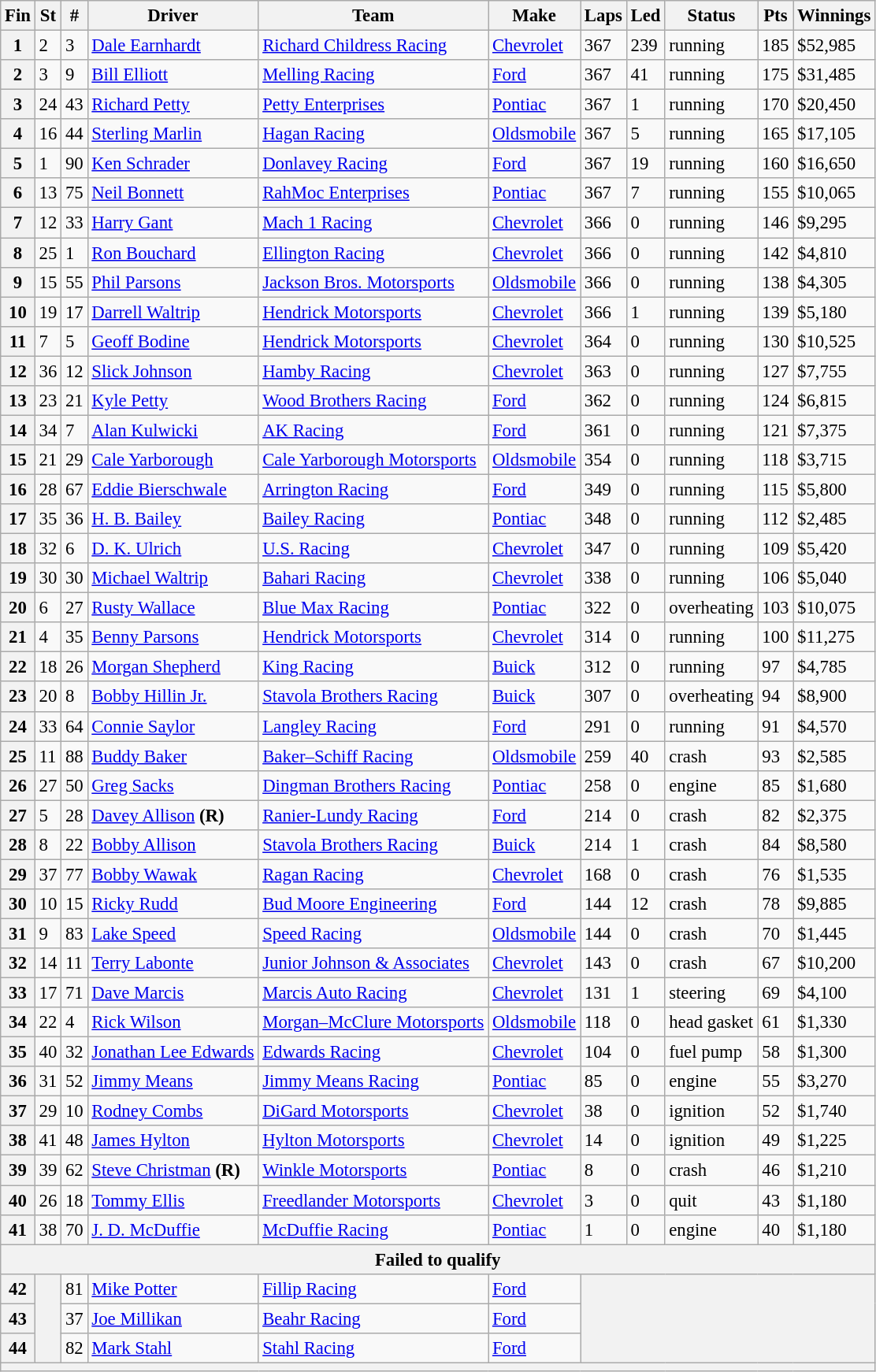<table class="wikitable" style="font-size:95%">
<tr>
<th>Fin</th>
<th>St</th>
<th>#</th>
<th>Driver</th>
<th>Team</th>
<th>Make</th>
<th>Laps</th>
<th>Led</th>
<th>Status</th>
<th>Pts</th>
<th>Winnings</th>
</tr>
<tr>
<th>1</th>
<td>2</td>
<td>3</td>
<td><a href='#'>Dale Earnhardt</a></td>
<td><a href='#'>Richard Childress Racing</a></td>
<td><a href='#'>Chevrolet</a></td>
<td>367</td>
<td>239</td>
<td>running</td>
<td>185</td>
<td>$52,985</td>
</tr>
<tr>
<th>2</th>
<td>3</td>
<td>9</td>
<td><a href='#'>Bill Elliott</a></td>
<td><a href='#'>Melling Racing</a></td>
<td><a href='#'>Ford</a></td>
<td>367</td>
<td>41</td>
<td>running</td>
<td>175</td>
<td>$31,485</td>
</tr>
<tr>
<th>3</th>
<td>24</td>
<td>43</td>
<td><a href='#'>Richard Petty</a></td>
<td><a href='#'>Petty Enterprises</a></td>
<td><a href='#'>Pontiac</a></td>
<td>367</td>
<td>1</td>
<td>running</td>
<td>170</td>
<td>$20,450</td>
</tr>
<tr>
<th>4</th>
<td>16</td>
<td>44</td>
<td><a href='#'>Sterling Marlin</a></td>
<td><a href='#'>Hagan Racing</a></td>
<td><a href='#'>Oldsmobile</a></td>
<td>367</td>
<td>5</td>
<td>running</td>
<td>165</td>
<td>$17,105</td>
</tr>
<tr>
<th>5</th>
<td>1</td>
<td>90</td>
<td><a href='#'>Ken Schrader</a></td>
<td><a href='#'>Donlavey Racing</a></td>
<td><a href='#'>Ford</a></td>
<td>367</td>
<td>19</td>
<td>running</td>
<td>160</td>
<td>$16,650</td>
</tr>
<tr>
<th>6</th>
<td>13</td>
<td>75</td>
<td><a href='#'>Neil Bonnett</a></td>
<td><a href='#'>RahMoc Enterprises</a></td>
<td><a href='#'>Pontiac</a></td>
<td>367</td>
<td>7</td>
<td>running</td>
<td>155</td>
<td>$10,065</td>
</tr>
<tr>
<th>7</th>
<td>12</td>
<td>33</td>
<td><a href='#'>Harry Gant</a></td>
<td><a href='#'>Mach 1 Racing</a></td>
<td><a href='#'>Chevrolet</a></td>
<td>366</td>
<td>0</td>
<td>running</td>
<td>146</td>
<td>$9,295</td>
</tr>
<tr>
<th>8</th>
<td>25</td>
<td>1</td>
<td><a href='#'>Ron Bouchard</a></td>
<td><a href='#'>Ellington Racing</a></td>
<td><a href='#'>Chevrolet</a></td>
<td>366</td>
<td>0</td>
<td>running</td>
<td>142</td>
<td>$4,810</td>
</tr>
<tr>
<th>9</th>
<td>15</td>
<td>55</td>
<td><a href='#'>Phil Parsons</a></td>
<td><a href='#'>Jackson Bros. Motorsports</a></td>
<td><a href='#'>Oldsmobile</a></td>
<td>366</td>
<td>0</td>
<td>running</td>
<td>138</td>
<td>$4,305</td>
</tr>
<tr>
<th>10</th>
<td>19</td>
<td>17</td>
<td><a href='#'>Darrell Waltrip</a></td>
<td><a href='#'>Hendrick Motorsports</a></td>
<td><a href='#'>Chevrolet</a></td>
<td>366</td>
<td>1</td>
<td>running</td>
<td>139</td>
<td>$5,180</td>
</tr>
<tr>
<th>11</th>
<td>7</td>
<td>5</td>
<td><a href='#'>Geoff Bodine</a></td>
<td><a href='#'>Hendrick Motorsports</a></td>
<td><a href='#'>Chevrolet</a></td>
<td>364</td>
<td>0</td>
<td>running</td>
<td>130</td>
<td>$10,525</td>
</tr>
<tr>
<th>12</th>
<td>36</td>
<td>12</td>
<td><a href='#'>Slick Johnson</a></td>
<td><a href='#'>Hamby Racing</a></td>
<td><a href='#'>Chevrolet</a></td>
<td>363</td>
<td>0</td>
<td>running</td>
<td>127</td>
<td>$7,755</td>
</tr>
<tr>
<th>13</th>
<td>23</td>
<td>21</td>
<td><a href='#'>Kyle Petty</a></td>
<td><a href='#'>Wood Brothers Racing</a></td>
<td><a href='#'>Ford</a></td>
<td>362</td>
<td>0</td>
<td>running</td>
<td>124</td>
<td>$6,815</td>
</tr>
<tr>
<th>14</th>
<td>34</td>
<td>7</td>
<td><a href='#'>Alan Kulwicki</a></td>
<td><a href='#'>AK Racing</a></td>
<td><a href='#'>Ford</a></td>
<td>361</td>
<td>0</td>
<td>running</td>
<td>121</td>
<td>$7,375</td>
</tr>
<tr>
<th>15</th>
<td>21</td>
<td>29</td>
<td><a href='#'>Cale Yarborough</a></td>
<td><a href='#'>Cale Yarborough Motorsports</a></td>
<td><a href='#'>Oldsmobile</a></td>
<td>354</td>
<td>0</td>
<td>running</td>
<td>118</td>
<td>$3,715</td>
</tr>
<tr>
<th>16</th>
<td>28</td>
<td>67</td>
<td><a href='#'>Eddie Bierschwale</a></td>
<td><a href='#'>Arrington Racing</a></td>
<td><a href='#'>Ford</a></td>
<td>349</td>
<td>0</td>
<td>running</td>
<td>115</td>
<td>$5,800</td>
</tr>
<tr>
<th>17</th>
<td>35</td>
<td>36</td>
<td><a href='#'>H. B. Bailey</a></td>
<td><a href='#'>Bailey Racing</a></td>
<td><a href='#'>Pontiac</a></td>
<td>348</td>
<td>0</td>
<td>running</td>
<td>112</td>
<td>$2,485</td>
</tr>
<tr>
<th>18</th>
<td>32</td>
<td>6</td>
<td><a href='#'>D. K. Ulrich</a></td>
<td><a href='#'>U.S. Racing</a></td>
<td><a href='#'>Chevrolet</a></td>
<td>347</td>
<td>0</td>
<td>running</td>
<td>109</td>
<td>$5,420</td>
</tr>
<tr>
<th>19</th>
<td>30</td>
<td>30</td>
<td><a href='#'>Michael Waltrip</a></td>
<td><a href='#'>Bahari Racing</a></td>
<td><a href='#'>Chevrolet</a></td>
<td>338</td>
<td>0</td>
<td>running</td>
<td>106</td>
<td>$5,040</td>
</tr>
<tr>
<th>20</th>
<td>6</td>
<td>27</td>
<td><a href='#'>Rusty Wallace</a></td>
<td><a href='#'>Blue Max Racing</a></td>
<td><a href='#'>Pontiac</a></td>
<td>322</td>
<td>0</td>
<td>overheating</td>
<td>103</td>
<td>$10,075</td>
</tr>
<tr>
<th>21</th>
<td>4</td>
<td>35</td>
<td><a href='#'>Benny Parsons</a></td>
<td><a href='#'>Hendrick Motorsports</a></td>
<td><a href='#'>Chevrolet</a></td>
<td>314</td>
<td>0</td>
<td>running</td>
<td>100</td>
<td>$11,275</td>
</tr>
<tr>
<th>22</th>
<td>18</td>
<td>26</td>
<td><a href='#'>Morgan Shepherd</a></td>
<td><a href='#'>King Racing</a></td>
<td><a href='#'>Buick</a></td>
<td>312</td>
<td>0</td>
<td>running</td>
<td>97</td>
<td>$4,785</td>
</tr>
<tr>
<th>23</th>
<td>20</td>
<td>8</td>
<td><a href='#'>Bobby Hillin Jr.</a></td>
<td><a href='#'>Stavola Brothers Racing</a></td>
<td><a href='#'>Buick</a></td>
<td>307</td>
<td>0</td>
<td>overheating</td>
<td>94</td>
<td>$8,900</td>
</tr>
<tr>
<th>24</th>
<td>33</td>
<td>64</td>
<td><a href='#'>Connie Saylor</a></td>
<td><a href='#'>Langley Racing</a></td>
<td><a href='#'>Ford</a></td>
<td>291</td>
<td>0</td>
<td>running</td>
<td>91</td>
<td>$4,570</td>
</tr>
<tr>
<th>25</th>
<td>11</td>
<td>88</td>
<td><a href='#'>Buddy Baker</a></td>
<td><a href='#'>Baker–Schiff Racing</a></td>
<td><a href='#'>Oldsmobile</a></td>
<td>259</td>
<td>40</td>
<td>crash</td>
<td>93</td>
<td>$2,585</td>
</tr>
<tr>
<th>26</th>
<td>27</td>
<td>50</td>
<td><a href='#'>Greg Sacks</a></td>
<td><a href='#'>Dingman Brothers Racing</a></td>
<td><a href='#'>Pontiac</a></td>
<td>258</td>
<td>0</td>
<td>engine</td>
<td>85</td>
<td>$1,680</td>
</tr>
<tr>
<th>27</th>
<td>5</td>
<td>28</td>
<td><a href='#'>Davey Allison</a> <strong>(R)</strong></td>
<td><a href='#'>Ranier-Lundy Racing</a></td>
<td><a href='#'>Ford</a></td>
<td>214</td>
<td>0</td>
<td>crash</td>
<td>82</td>
<td>$2,375</td>
</tr>
<tr>
<th>28</th>
<td>8</td>
<td>22</td>
<td><a href='#'>Bobby Allison</a></td>
<td><a href='#'>Stavola Brothers Racing</a></td>
<td><a href='#'>Buick</a></td>
<td>214</td>
<td>1</td>
<td>crash</td>
<td>84</td>
<td>$8,580</td>
</tr>
<tr>
<th>29</th>
<td>37</td>
<td>77</td>
<td><a href='#'>Bobby Wawak</a></td>
<td><a href='#'>Ragan Racing</a></td>
<td><a href='#'>Chevrolet</a></td>
<td>168</td>
<td>0</td>
<td>crash</td>
<td>76</td>
<td>$1,535</td>
</tr>
<tr>
<th>30</th>
<td>10</td>
<td>15</td>
<td><a href='#'>Ricky Rudd</a></td>
<td><a href='#'>Bud Moore Engineering</a></td>
<td><a href='#'>Ford</a></td>
<td>144</td>
<td>12</td>
<td>crash</td>
<td>78</td>
<td>$9,885</td>
</tr>
<tr>
<th>31</th>
<td>9</td>
<td>83</td>
<td><a href='#'>Lake Speed</a></td>
<td><a href='#'>Speed Racing</a></td>
<td><a href='#'>Oldsmobile</a></td>
<td>144</td>
<td>0</td>
<td>crash</td>
<td>70</td>
<td>$1,445</td>
</tr>
<tr>
<th>32</th>
<td>14</td>
<td>11</td>
<td><a href='#'>Terry Labonte</a></td>
<td><a href='#'>Junior Johnson & Associates</a></td>
<td><a href='#'>Chevrolet</a></td>
<td>143</td>
<td>0</td>
<td>crash</td>
<td>67</td>
<td>$10,200</td>
</tr>
<tr>
<th>33</th>
<td>17</td>
<td>71</td>
<td><a href='#'>Dave Marcis</a></td>
<td><a href='#'>Marcis Auto Racing</a></td>
<td><a href='#'>Chevrolet</a></td>
<td>131</td>
<td>1</td>
<td>steering</td>
<td>69</td>
<td>$4,100</td>
</tr>
<tr>
<th>34</th>
<td>22</td>
<td>4</td>
<td><a href='#'>Rick Wilson</a></td>
<td><a href='#'>Morgan–McClure Motorsports</a></td>
<td><a href='#'>Oldsmobile</a></td>
<td>118</td>
<td>0</td>
<td>head gasket</td>
<td>61</td>
<td>$1,330</td>
</tr>
<tr>
<th>35</th>
<td>40</td>
<td>32</td>
<td><a href='#'>Jonathan Lee Edwards</a></td>
<td><a href='#'>Edwards Racing</a></td>
<td><a href='#'>Chevrolet</a></td>
<td>104</td>
<td>0</td>
<td>fuel pump</td>
<td>58</td>
<td>$1,300</td>
</tr>
<tr>
<th>36</th>
<td>31</td>
<td>52</td>
<td><a href='#'>Jimmy Means</a></td>
<td><a href='#'>Jimmy Means Racing</a></td>
<td><a href='#'>Pontiac</a></td>
<td>85</td>
<td>0</td>
<td>engine</td>
<td>55</td>
<td>$3,270</td>
</tr>
<tr>
<th>37</th>
<td>29</td>
<td>10</td>
<td><a href='#'>Rodney Combs</a></td>
<td><a href='#'>DiGard Motorsports</a></td>
<td><a href='#'>Chevrolet</a></td>
<td>38</td>
<td>0</td>
<td>ignition</td>
<td>52</td>
<td>$1,740</td>
</tr>
<tr>
<th>38</th>
<td>41</td>
<td>48</td>
<td><a href='#'>James Hylton</a></td>
<td><a href='#'>Hylton Motorsports</a></td>
<td><a href='#'>Chevrolet</a></td>
<td>14</td>
<td>0</td>
<td>ignition</td>
<td>49</td>
<td>$1,225</td>
</tr>
<tr>
<th>39</th>
<td>39</td>
<td>62</td>
<td><a href='#'>Steve Christman</a> <strong>(R)</strong></td>
<td><a href='#'>Winkle Motorsports</a></td>
<td><a href='#'>Pontiac</a></td>
<td>8</td>
<td>0</td>
<td>crash</td>
<td>46</td>
<td>$1,210</td>
</tr>
<tr>
<th>40</th>
<td>26</td>
<td>18</td>
<td><a href='#'>Tommy Ellis</a></td>
<td><a href='#'>Freedlander Motorsports</a></td>
<td><a href='#'>Chevrolet</a></td>
<td>3</td>
<td>0</td>
<td>quit</td>
<td>43</td>
<td>$1,180</td>
</tr>
<tr>
<th>41</th>
<td>38</td>
<td>70</td>
<td><a href='#'>J. D. McDuffie</a></td>
<td><a href='#'>McDuffie Racing</a></td>
<td><a href='#'>Pontiac</a></td>
<td>1</td>
<td>0</td>
<td>engine</td>
<td>40</td>
<td>$1,180</td>
</tr>
<tr>
<th colspan="11">Failed to qualify</th>
</tr>
<tr>
<th>42</th>
<th rowspan="3"></th>
<td>81</td>
<td><a href='#'>Mike Potter</a></td>
<td><a href='#'>Fillip Racing</a></td>
<td><a href='#'>Ford</a></td>
<th colspan="5" rowspan="3"></th>
</tr>
<tr>
<th>43</th>
<td>37</td>
<td><a href='#'>Joe Millikan</a></td>
<td><a href='#'>Beahr Racing</a></td>
<td><a href='#'>Ford</a></td>
</tr>
<tr>
<th>44</th>
<td>82</td>
<td><a href='#'>Mark Stahl</a></td>
<td><a href='#'>Stahl Racing</a></td>
<td><a href='#'>Ford</a></td>
</tr>
<tr>
<th colspan="11"></th>
</tr>
</table>
